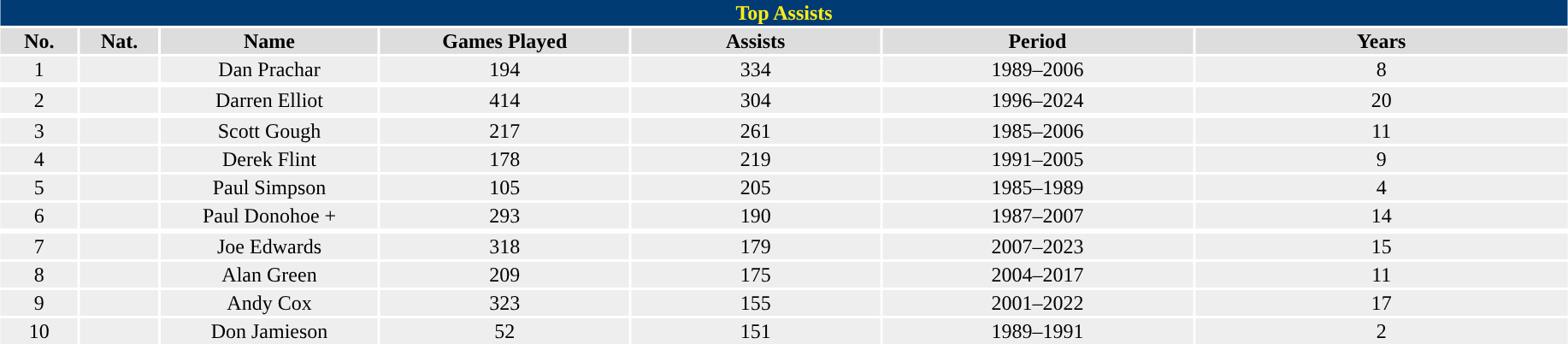<table class="toccolours"  style="width:97%; clear:both; margin:1.5em auto; text-align:center;">
<tr>
<th colspan="11" style="background:#003b73; color:#fdeb1b;”">Top Assists</th>
</tr>
<tr style="background:#ddd;">
<th width=5%>No.</th>
<th width=5%>Nat.</th>
<th !width=22%>Name</th>
<th width=16%>Games Played</th>
<th width=16%>Assists</th>
<th width=20%>Period</th>
<th width=24%>Years</th>
</tr>
<tr style="background:#eee;">
<td>1</td>
<td></td>
<td>Dan Prachar</td>
<td>194</td>
<td>334</td>
<td>1989–2006</td>
<td>8</td>
</tr>
<tr style="background:#eee;">
</tr>
<tr style="background:#eee;">
<td>2</td>
<td></td>
<td>Darren Elliot</td>
<td>414</td>
<td>304</td>
<td>1996–2024</td>
<td>20</td>
</tr>
<tr style="background:#eee;">
</tr>
<tr style="background:#eee;">
<td>3</td>
<td></td>
<td>Scott Gough</td>
<td>217</td>
<td>261</td>
<td>1985–2006</td>
<td>11</td>
</tr>
<tr style="background:#eee;">
<td>4</td>
<td></td>
<td>Derek Flint</td>
<td>178</td>
<td>219</td>
<td>1991–2005</td>
<td>9</td>
</tr>
<tr style="background:#eee;">
<td>5</td>
<td></td>
<td>Paul Simpson</td>
<td>105</td>
<td>205</td>
<td>1985–1989</td>
<td>4</td>
</tr>
<tr style="background:#eee;">
<td>6</td>
<td></td>
<td>Paul Donohoe +</td>
<td>293</td>
<td>190</td>
<td>1987–2007</td>
<td>14</td>
</tr>
<tr style="background:#eee;">
</tr>
<tr style="background:#eee;">
<td>7</td>
<td></td>
<td>Joe Edwards</td>
<td>318</td>
<td>179</td>
<td>2007–2023</td>
<td>15</td>
</tr>
<tr style="background:#eee;">
<td>8</td>
<td></td>
<td>Alan Green</td>
<td>209</td>
<td>175</td>
<td>2004–2017</td>
<td>11</td>
</tr>
<tr style="background:#eee;">
<td>9</td>
<td></td>
<td>Andy Cox</td>
<td>323</td>
<td>155</td>
<td>2001–2022</td>
<td>17</td>
</tr>
<tr style="background:#eee;">
<td>10</td>
<td></td>
<td>Don Jamieson</td>
<td>52</td>
<td>151</td>
<td>1989–1991</td>
<td>2</td>
</tr>
<tr style="background:#eee;">
</tr>
</table>
